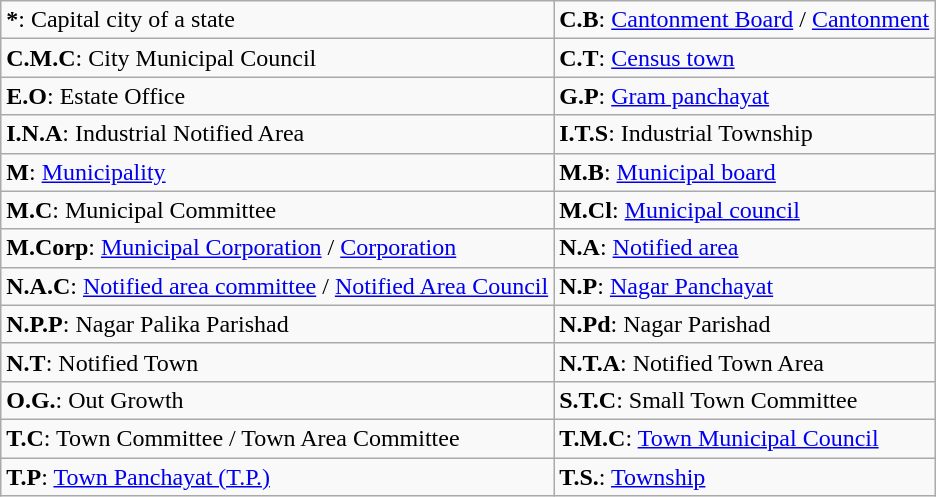<table class="wikitable" rowspan="2"l>
<tr>
<td><strong>*</strong>: Capital city of a state</td>
<td><strong>C.B</strong>: <a href='#'>Cantonment Board</a> / <a href='#'>Cantonment</a></td>
</tr>
<tr>
<td><strong>C.M.C</strong>: City Municipal Council</td>
<td><strong>C.T</strong>: <a href='#'>Census town</a></td>
</tr>
<tr>
<td><strong>E.O</strong>: Estate Office</td>
<td><strong>G.P</strong>: <a href='#'>Gram panchayat</a></td>
</tr>
<tr>
<td><strong>I.N.A</strong>: Industrial Notified Area</td>
<td><strong>I.T.S</strong>: Industrial Township</td>
</tr>
<tr>
<td><strong>M</strong>: <a href='#'>Municipality</a></td>
<td><strong>M.B</strong>: <a href='#'>Municipal board</a></td>
</tr>
<tr>
<td><strong>M.C</strong>: Municipal Committee</td>
<td><strong>M.Cl</strong>: <a href='#'>Municipal council</a></td>
</tr>
<tr>
<td><strong>M.Corp</strong>: <a href='#'>Municipal Corporation</a> / <a href='#'>Corporation</a></td>
<td><strong>N.A</strong>: <a href='#'>Notified area</a></td>
</tr>
<tr>
<td><strong>N.A.C</strong>: <a href='#'>Notified area committee</a> / <a href='#'>Notified Area Council</a></td>
<td><strong>N.P</strong>: <a href='#'>Nagar Panchayat</a></td>
</tr>
<tr>
<td><strong>N.P.P</strong>: Nagar Palika Parishad</td>
<td><strong>N.Pd</strong>: Nagar Parishad</td>
</tr>
<tr>
<td><strong>N.T</strong>: Notified Town</td>
<td><strong>N.T.A</strong>: Notified Town Area</td>
</tr>
<tr>
<td><strong>O.G.</strong>: Out Growth</td>
<td><strong>S.T.C</strong>: Small Town Committee</td>
</tr>
<tr>
<td><strong>T.C</strong>: Town Committee / Town Area Committee</td>
<td><strong>T.M.C</strong>: <a href='#'>Town Municipal Council</a></td>
</tr>
<tr>
<td><strong>T.P</strong>: <a href='#'>Town Panchayat (T.P.)</a></td>
<td><strong>T.S.</strong>: <a href='#'>Township</a></td>
</tr>
</table>
